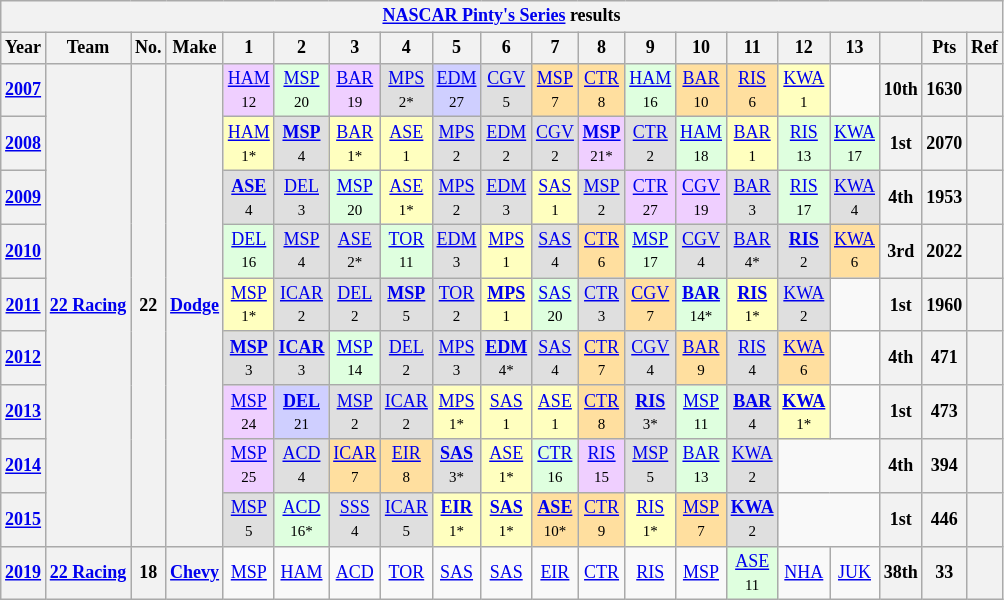<table class="wikitable" style="text-align:center; font-size:75%">
<tr>
<th colspan=45><a href='#'>NASCAR Pinty's Series</a> results</th>
</tr>
<tr>
<th>Year</th>
<th>Team</th>
<th>No.</th>
<th>Make</th>
<th>1</th>
<th>2</th>
<th>3</th>
<th>4</th>
<th>5</th>
<th>6</th>
<th>7</th>
<th>8</th>
<th>9</th>
<th>10</th>
<th>11</th>
<th>12</th>
<th>13</th>
<th></th>
<th>Pts</th>
<th>Ref</th>
</tr>
<tr>
<th><a href='#'>2007</a></th>
<th rowspan=9><a href='#'>22 Racing</a></th>
<th rowspan=9>22</th>
<th rowspan=9><a href='#'>Dodge</a></th>
<td style="background:#EFCFFF;"><a href='#'>HAM</a><br><small>12</small></td>
<td style="background:#DFFFDF;"><a href='#'>MSP</a><br><small>20</small></td>
<td style="background:#EFCFFF;"><a href='#'>BAR</a><br><small>19</small></td>
<td style="background:#DFDFDF;"><a href='#'>MPS</a><br><small>2*</small></td>
<td style="background:#CFCFFF;"><a href='#'>EDM</a><br><small>27</small></td>
<td style="background:#DFDFDF;"><a href='#'>CGV</a><br><small>5</small></td>
<td style="background:#FFDF9F;"><a href='#'>MSP</a><br><small>7</small></td>
<td style="background:#FFDF9F;"><a href='#'>CTR</a><br><small>8</small></td>
<td style="background:#DFFFDF;"><a href='#'>HAM</a><br><small>16</small></td>
<td style="background:#FFDF9F;"><a href='#'>BAR</a><br><small>10</small></td>
<td style="background:#FFDF9F;"><a href='#'>RIS</a><br><small>6</small></td>
<td style="background:#FFFFBF;"><a href='#'>KWA</a><br><small>1</small></td>
<td></td>
<th>10th</th>
<th>1630</th>
<th></th>
</tr>
<tr>
<th><a href='#'>2008</a></th>
<td style="background:#FFFFBF;"><a href='#'>HAM</a><br><small>1*</small></td>
<td style="background:#DFDFDF;"><strong><a href='#'>MSP</a></strong><br><small>4</small></td>
<td style="background:#FFFFBF;"><a href='#'>BAR</a><br><small>1*</small></td>
<td style="background:#FFFFBF;"><a href='#'>ASE</a><br><small>1</small></td>
<td style="background:#DFDFDF;"><a href='#'>MPS</a><br><small>2</small></td>
<td style="background:#DFDFDF;"><a href='#'>EDM</a><br><small>2</small></td>
<td style="background:#DFDFDF;"><a href='#'>CGV</a><br><small>2</small></td>
<td style="background:#EFCFFF;"><strong><a href='#'>MSP</a></strong><br><small>21*</small></td>
<td style="background:#DFDFDF;"><a href='#'>CTR</a><br><small>2</small></td>
<td style="background:#DFFFDF;"><a href='#'>HAM</a><br><small>18</small></td>
<td style="background:#FFFFBF;"><a href='#'>BAR</a><br><small>1</small></td>
<td style="background:#DFFFDF;"><a href='#'>RIS</a><br><small>13</small></td>
<td style="background:#DFFFDF;"><a href='#'>KWA</a><br><small>17</small></td>
<th>1st</th>
<th>2070</th>
<th></th>
</tr>
<tr>
<th><a href='#'>2009</a></th>
<td style="background:#DFDFDF;"><strong><a href='#'>ASE</a></strong><br><small>4</small></td>
<td style="background:#DFDFDF;"><a href='#'>DEL</a><br><small>3</small></td>
<td style="background:#DFFFDF;"><a href='#'>MSP</a><br><small>20</small></td>
<td style="background:#FFFFBF;"><a href='#'>ASE</a><br><small>1*</small></td>
<td style="background:#DFDFDF;"><a href='#'>MPS</a><br><small>2</small></td>
<td style="background:#DFDFDF;"><a href='#'>EDM</a><br><small>3</small></td>
<td style="background:#FFFFBF;"><a href='#'>SAS</a><br><small>1</small></td>
<td style="background:#DFDFDF;"><a href='#'>MSP</a><br><small>2</small></td>
<td style="background:#EFCFFF;"><a href='#'>CTR</a><br><small>27</small></td>
<td style="background:#EFCFFF;"><a href='#'>CGV</a><br><small>19</small></td>
<td style="background:#DFDFDF;"><a href='#'>BAR</a><br><small>3</small></td>
<td style="background:#DFFFDF;"><a href='#'>RIS</a><br><small>17</small></td>
<td style="background:#DFDFDF;"><a href='#'>KWA</a><br><small>4</small></td>
<th>4th</th>
<th>1953</th>
<th></th>
</tr>
<tr>
<th><a href='#'>2010</a></th>
<td style="background:#DFFFDF;"><a href='#'>DEL</a><br><small>16</small></td>
<td style="background:#DFDFDF;"><a href='#'>MSP</a><br><small>4</small></td>
<td style="background:#DFDFDF;"><a href='#'>ASE</a><br><small>2*</small></td>
<td style="background:#DFFFDF;"><a href='#'>TOR</a><br><small>11</small></td>
<td style="background:#DFDFDF;"><a href='#'>EDM</a><br><small>3</small></td>
<td style="background:#FFFFBF;"><a href='#'>MPS</a><br><small>1</small></td>
<td style="background:#DFDFDF;"><a href='#'>SAS</a><br><small>4</small></td>
<td style="background:#FFDF9F;"><a href='#'>CTR</a><br><small>6</small></td>
<td style="background:#DFFFDF;"><a href='#'>MSP</a><br><small>17</small></td>
<td style="background:#DFDFDF;"><a href='#'>CGV</a><br><small>4</small></td>
<td style="background:#DFDFDF;"><a href='#'>BAR</a><br><small>4*</small></td>
<td style="background:#DFDFDF;"><strong><a href='#'>RIS</a></strong><br><small>2</small></td>
<td style="background:#FFDF9F;"><a href='#'>KWA</a><br><small>6</small></td>
<th>3rd</th>
<th>2022</th>
<th></th>
</tr>
<tr>
<th><a href='#'>2011</a></th>
<td style="background:#FFFFBF;"><a href='#'>MSP</a><br><small>1*</small></td>
<td style="background:#DFDFDF;"><a href='#'>ICAR</a><br><small>2</small></td>
<td style="background:#DFDFDF;"><a href='#'>DEL</a><br><small>2</small></td>
<td style="background:#DFDFDF;"><strong><a href='#'>MSP</a></strong><br><small>5</small></td>
<td style="background:#DFDFDF;"><a href='#'>TOR</a><br><small>2</small></td>
<td style="background:#FFFFBF;"><strong><a href='#'>MPS</a></strong><br><small>1</small></td>
<td style="background:#DFFFDF;"><a href='#'>SAS</a><br><small>20</small></td>
<td style="background:#DFDFDF;"><a href='#'>CTR</a><br><small>3</small></td>
<td style="background:#FFDF9F;"><a href='#'>CGV</a><br><small>7</small></td>
<td style="background:#DFFFDF;"><strong><a href='#'>BAR</a></strong><br><small>14*</small></td>
<td style="background:#FFFFBF;"><strong><a href='#'>RIS</a></strong><br><small>1*</small></td>
<td style="background:#DFDFDF;"><a href='#'>KWA</a><br><small>2</small></td>
<td></td>
<th>1st</th>
<th>1960</th>
<th></th>
</tr>
<tr>
<th><a href='#'>2012</a></th>
<td style="background:#DFDFDF;"><strong><a href='#'>MSP</a></strong><br><small>3</small></td>
<td style="background:#DFDFDF;"><strong><a href='#'>ICAR</a></strong><br><small>3</small></td>
<td style="background:#DFFFDF;"><a href='#'>MSP</a><br><small>14</small></td>
<td style="background:#DFDFDF;"><a href='#'>DEL</a><br><small>2</small></td>
<td style="background:#DFDFDF;"><a href='#'>MPS</a><br><small>3</small></td>
<td style="background:#DFDFDF;"><strong><a href='#'>EDM</a></strong><br><small>4*</small></td>
<td style="background:#DFDFDF;"><a href='#'>SAS</a><br><small>4</small></td>
<td style="background:#FFDF9F;"><a href='#'>CTR</a><br><small>7</small></td>
<td style="background:#DFDFDF;"><a href='#'>CGV</a><br><small>4</small></td>
<td style="background:#FFDF9F;"><a href='#'>BAR</a><br><small>9</small></td>
<td style="background:#DFDFDF;"><a href='#'>RIS</a><br><small>4</small></td>
<td style="background:#FFDF9F;"><a href='#'>KWA</a><br><small>6</small></td>
<td></td>
<th>4th</th>
<th>471</th>
<th></th>
</tr>
<tr>
<th><a href='#'>2013</a></th>
<td style="background:#EFCFFF;"><a href='#'>MSP</a><br><small>24</small></td>
<td style="background:#CFCFFF;"><strong><a href='#'>DEL</a></strong><br><small>21</small></td>
<td style="background:#DFDFDF;"><a href='#'>MSP</a><br><small>2</small></td>
<td style="background:#DFDFDF;"><a href='#'>ICAR</a><br><small>2</small></td>
<td style="background:#FFFFBF;"><a href='#'>MPS</a><br><small>1*</small></td>
<td style="background:#FFFFBF;"><a href='#'>SAS</a><br><small>1</small></td>
<td style="background:#FFFFBF;"><a href='#'>ASE</a><br><small>1</small></td>
<td style="background:#FFDF9F;"><a href='#'>CTR</a><br><small>8</small></td>
<td style="background:#DFDFDF;"><strong><a href='#'>RIS</a></strong><br><small>3*</small></td>
<td style="background:#DFFFDF;"><a href='#'>MSP</a><br><small>11</small></td>
<td style="background:#DFDFDF;"><strong><a href='#'>BAR</a></strong><br><small>4</small></td>
<td style="background:#FFFFBF;"><strong><a href='#'>KWA</a></strong><br><small>1*</small></td>
<td></td>
<th>1st</th>
<th>473</th>
<th></th>
</tr>
<tr>
<th><a href='#'>2014</a></th>
<td style="background:#EFCFFF;"><a href='#'>MSP</a><br><small>25</small></td>
<td style="background:#DFDFDF;"><a href='#'>ACD</a><br><small>4</small></td>
<td style="background:#FFDF9F;"><a href='#'>ICAR</a><br><small>7</small></td>
<td style="background:#FFDF9F;"><a href='#'>EIR</a><br><small>8</small></td>
<td style="background:#DFDFDF;"><strong><a href='#'>SAS</a></strong><br><small>3*</small></td>
<td style="background:#FFFFBF;"><a href='#'>ASE</a><br><small>1*</small></td>
<td style="background:#DFFFDF;"><a href='#'>CTR</a><br><small>16</small></td>
<td style="background:#EFCFFF;"><a href='#'>RIS</a><br><small>15</small></td>
<td style="background:#DFDFDF;"><a href='#'>MSP</a><br><small>5</small></td>
<td style="background:#DFFFDF;"><a href='#'>BAR</a><br><small>13</small></td>
<td style="background:#DFDFDF;"><a href='#'>KWA</a><br><small>2</small></td>
<td colspan=2></td>
<th>4th</th>
<th>394</th>
<th></th>
</tr>
<tr>
<th><a href='#'>2015</a></th>
<td style="background:#DFDFDF;"><a href='#'>MSP</a><br><small>5</small></td>
<td style="background:#DFFFDF;"><a href='#'>ACD</a><br><small>16*</small></td>
<td style="background:#DFDFDF;"><a href='#'>SSS</a><br><small>4</small></td>
<td style="background:#DFDFDF;"><a href='#'>ICAR</a><br><small>5</small></td>
<td style="background:#FFFFBF;"><strong><a href='#'>EIR</a></strong><br><small>1*</small></td>
<td style="background:#FFFFBF;"><strong><a href='#'>SAS</a></strong><br><small>1*</small></td>
<td style="background:#FFDF9F;"><strong><a href='#'>ASE</a></strong><br><small>10*</small></td>
<td style="background:#FFDF9F;"><a href='#'>CTR</a><br><small>9</small></td>
<td style="background:#FFFFBF;"><a href='#'>RIS</a><br><small>1*</small></td>
<td style="background:#FFDF9F;"><a href='#'>MSP</a><br><small>7</small></td>
<td style="background:#DFDFDF;"><strong><a href='#'>KWA</a></strong><br><small>2</small></td>
<td colspan=2></td>
<th>1st</th>
<th>446</th>
<th></th>
</tr>
<tr>
<th><a href='#'>2019</a></th>
<th><a href='#'>22 Racing</a></th>
<th>18</th>
<th><a href='#'>Chevy</a></th>
<td><a href='#'>MSP</a></td>
<td><a href='#'>HAM</a></td>
<td><a href='#'>ACD</a></td>
<td><a href='#'>TOR</a></td>
<td><a href='#'>SAS</a></td>
<td><a href='#'>SAS</a></td>
<td><a href='#'>EIR</a></td>
<td><a href='#'>CTR</a></td>
<td><a href='#'>RIS</a></td>
<td><a href='#'>MSP</a></td>
<td style="background:#DFFFDF;"><a href='#'>ASE</a><br><small>11</small></td>
<td><a href='#'>NHA</a></td>
<td><a href='#'>JUK</a></td>
<th>38th</th>
<th>33</th>
<th></th>
</tr>
</table>
